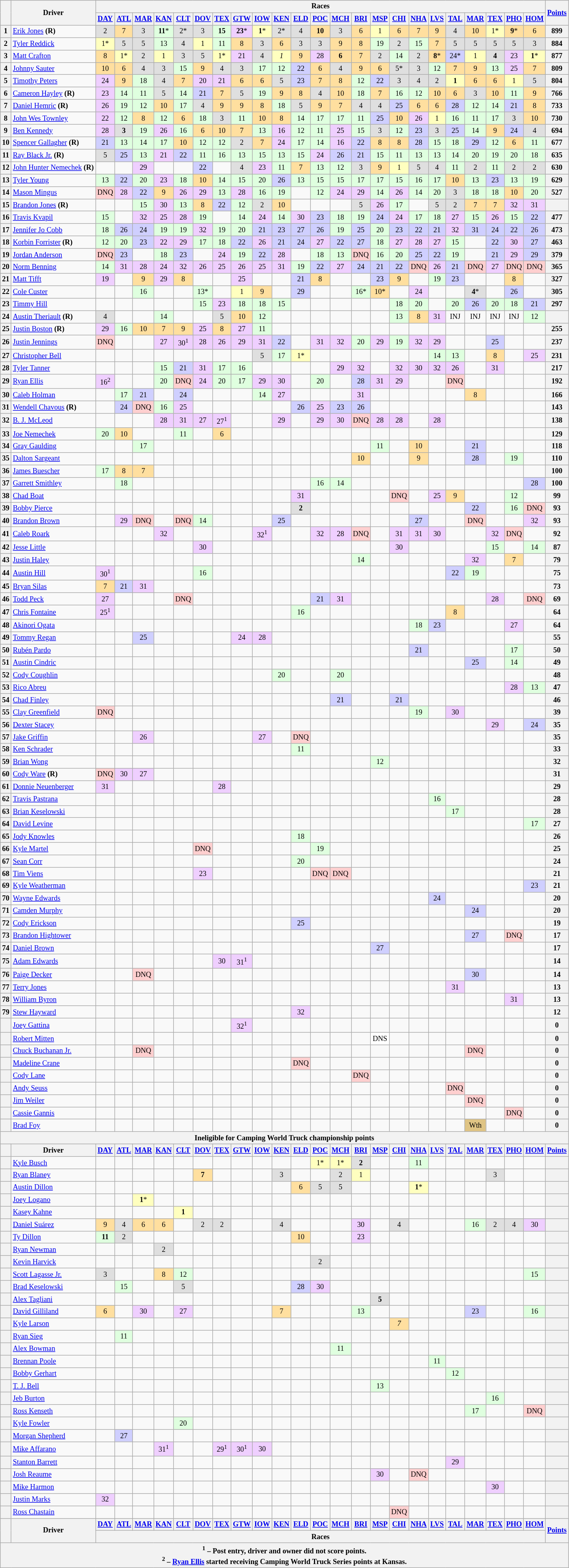<table class="wikitable" style="font-size:77%; text-align:center;">
<tr>
<th rowspan="2"></th>
<th rowspan="2">Driver</th>
<th colspan="23">Races</th>
<th rowspan="2"><a href='#'>Points</a></th>
</tr>
<tr>
<th><a href='#'>DAY</a></th>
<th><a href='#'>ATL</a></th>
<th><a href='#'>MAR</a></th>
<th><a href='#'>KAN</a></th>
<th><a href='#'>CLT</a></th>
<th><a href='#'>DOV</a></th>
<th><a href='#'>TEX</a></th>
<th><a href='#'>GTW</a></th>
<th><a href='#'>IOW</a></th>
<th><a href='#'>KEN</a></th>
<th><a href='#'>ELD</a></th>
<th><a href='#'>POC</a></th>
<th><a href='#'>MCH</a></th>
<th><a href='#'>BRI</a></th>
<th><a href='#'>MSP</a></th>
<th><a href='#'>CHI</a></th>
<th><a href='#'>NHA</a></th>
<th><a href='#'>LVS</a></th>
<th><a href='#'>TAL</a></th>
<th><a href='#'>MAR</a></th>
<th><a href='#'>TEX</a></th>
<th><a href='#'>PHO</a></th>
<th><a href='#'>HOM</a></th>
</tr>
<tr>
<th>1</th>
<td align="left"><a href='#'>Erik Jones</a> <strong>(R)</strong></td>
<td style="background:#dfdfdf;">2</td>
<td style="background:#ffdf9f">7</td>
<td style="background:#dfdfdf">3</td>
<td style="background:#dfffdf"><strong>11</strong>*</td>
<td style="background:#dfdfdf">2*</td>
<td style="background:#dfdfdf">3</td>
<td style="background:#dfffdf"><strong>15</strong></td>
<td style="background:#efcfff"><strong>23</strong>*</td>
<td style="background:#ffffbf"><strong>1</strong>*</td>
<td style="background:#dfdfdf">2*</td>
<td style="background:#dfdfdf">4</td>
<td style="background:#ffdf9f"><strong>10</strong></td>
<td style="background:#dfdfdf">3</td>
<td style="background:#ffdf9f">6</td>
<td style="background:#ffffbf">1</td>
<td style="background:#ffdf9f">6</td>
<td style="background:#ffdf9f">7</td>
<td style="background:#ffdf9f">9</td>
<td style="background:#dfdfdf">4</td>
<td style="background:#ffdf9f">10</td>
<td style="background:#ffffbf">1*</td>
<td style="background:#ffdf9f"><strong>9</strong>*</td>
<td style="background:#ffdf9f">6</td>
<th>899</th>
</tr>
<tr>
<th>2</th>
<td align="left"><a href='#'>Tyler Reddick</a></td>
<td style="background:#ffffbf;">1*</td>
<td style="background:#dfdfdf">5</td>
<td style="background:#dfdfdf">5</td>
<td style="background:#dfffdf">13</td>
<td style="background:#dfdfdf">4</td>
<td style="background:#ffffbf">1</td>
<td style="background:#dfffdf">11</td>
<td style="background:#ffdf9f">8</td>
<td style="background:#dfdfdf">3</td>
<td style="background:#ffdf9f">6</td>
<td style="background:#dfdfdf">3</td>
<td style="background:#dfdfdf">3</td>
<td style="background:#ffdf9f">9</td>
<td style="background:#ffdf9f">8</td>
<td style="background:#dfffdf">19</td>
<td style="background:#dfdfdf">2</td>
<td style="background:#dfffdf">15</td>
<td style="background:#ffdf9f">7</td>
<td style="background:#dfdfdf">5</td>
<td style="background:#dfdfdf">5</td>
<td style="background:#dfdfdf">5</td>
<td style="background:#dfdfdf">5</td>
<td style="background:#dfdfdf">3</td>
<th>884</th>
</tr>
<tr>
<th>3</th>
<td align="left"><a href='#'>Matt Crafton</a></td>
<td style="background:#ffdf9f;">8</td>
<td style="background:#ffffbf">1*</td>
<td style="background:#dfdfdf">2</td>
<td style="background:#ffffbf">1</td>
<td style="background:#dfdfdf">3</td>
<td style="background:#dfdfdf">5</td>
<td style="background:#ffffbf">1*</td>
<td style="background:#efcfff">21</td>
<td style="background:#dfdfdf">4</td>
<td style="background:#ffffbf"><em>1</em></td>
<td style="background:#ffdf9f">9</td>
<td style="background:#efcfff">28</td>
<td style="background:#ffdf9f"><strong>6</strong></td>
<td style="background:#ffdf9f">7</td>
<td style="background:#dfdfdf">2</td>
<td style="background:#dfffdf">14</td>
<td style="background:#dfdfdf">2</td>
<td style="background:#ffdf9f"><strong>8</strong>*</td>
<td style="background:#cfcfff">24*</td>
<td style="background:#ffffbf">1</td>
<td style="background:#dfdfdf"><strong>4</strong></td>
<td style="background:#efcfff">23</td>
<td style="background:#ffffbf"><strong>1</strong>*</td>
<th>877</th>
</tr>
<tr>
<th>4</th>
<td align="left"><a href='#'>Johnny Sauter</a></td>
<td style="background:#ffdf9f;">10</td>
<td style="background:#ffdf9f">6</td>
<td style="background:#dfdfdf">4</td>
<td style="background:#dfdfdf">3</td>
<td style="background:#dfffdf">15</td>
<td style="background:#ffdf9f">9</td>
<td style="background:#dfdfdf">4</td>
<td style="background:#dfdfdf">3</td>
<td style="background:#dfffdf">17</td>
<td style="background:#dfffdf">12</td>
<td style="background:#cfcfff">22</td>
<td style="background:#ffdf9f">6</td>
<td style="background:#dfdfdf">4</td>
<td style="background:#ffdf9f">9</td>
<td style="background:#ffdf9f">6</td>
<td style="background:#dfdfdf">5*</td>
<td style="background:#dfdfdf">3</td>
<td style="background:#dfffdf">12</td>
<td style="background:#ffdf9f">7</td>
<td style="background:#ffdf9f">9</td>
<td style="background:#dfffdf">13</td>
<td style="background:#efcfff">25</td>
<td style="background:#ffdf9f">7</td>
<th>809</th>
</tr>
<tr>
<th>5</th>
<td align="left"><a href='#'>Timothy Peters</a></td>
<td style="background:#efcfff;">24</td>
<td style="background:#ffdf9f">9</td>
<td style="background:#dfffdf">18</td>
<td style="background:#dfdfdf">4</td>
<td style="background:#ffdf9f">7</td>
<td style="background:#efcfff;">20</td>
<td style="background:#efcfff;">21</td>
<td style="background:#ffdf9f">6</td>
<td style="background:#ffdf9f">6</td>
<td style="background:#dfdfdf">5</td>
<td style="background:#cfcfff">23</td>
<td style="background:#ffdf9f">7</td>
<td style="background:#ffdf9f">8</td>
<td style="background:#dfffdf">12</td>
<td style="background:#cfcfff">22</td>
<td style="background:#dfdfdf">3</td>
<td style="background:#dfdfdf">4</td>
<td style="background:#dfdfdf">2</td>
<td style="background:#ffffbf"><strong>1</strong></td>
<td style="background:#ffdf9f">6</td>
<td style="background:#ffdf9f">6</td>
<td style="background:#ffffbf">1</td>
<td style="background:#dfdfdf">5</td>
<th>804</th>
</tr>
<tr>
<th>6</th>
<td align="left"><a href='#'>Cameron Hayley</a> <strong>(R)</strong></td>
<td style="background:#efcfff;">23</td>
<td style="background:#dfffdf">14</td>
<td style="background:#dfffdf">11</td>
<td style="background:#dfdfdf">5</td>
<td style="background:#dfffdf">14</td>
<td style="background:#cfcfff;">21</td>
<td style="background:#ffdf9f;">7</td>
<td style="background:#dfdfdf">5</td>
<td style="background:#dfffdf">19</td>
<td style="background:#ffdf9f">9</td>
<td style="background:#ffdf9f">8</td>
<td style="background:#dfdfdf">4</td>
<td style="background:#ffdf9f">10</td>
<td style="background:#dfffdf">18</td>
<td style="background:#ffdf9f">7</td>
<td style="background:#dfffdf">16</td>
<td style="background:#dfffdf">12</td>
<td style="background:#ffdf9f">10</td>
<td style="background:#ffdf9f">6</td>
<td style="background:#dfdfdf">3</td>
<td style="background:#ffdf9f">10</td>
<td style="background:#dfffdf">11</td>
<td style="background:#ffdf9f">9</td>
<th>766</th>
</tr>
<tr>
<th>7</th>
<td align="left"><a href='#'>Daniel Hemric</a> <strong>(R)</strong></td>
<td style="background:#efcfff;">26</td>
<td style="background:#dfffdf">19</td>
<td style="background:#dfffdf">12</td>
<td style="background:#ffdf9f">10</td>
<td style="background:#dfffdf">17</td>
<td style="background:#dfdfdf">4</td>
<td style="background:#ffdf9f">9</td>
<td style="background:#ffdf9f">9</td>
<td style="background:#ffdf9f">8</td>
<td style="background:#dfffdf">18</td>
<td style="background:#dfdfdf">5</td>
<td style="background:#ffdf9f">9</td>
<td style="background:#ffdf9f">7</td>
<td style="background:#dfdfdf">4</td>
<td style="background:#dfdfdf">4</td>
<td style="background:#cfcfff">25</td>
<td style="background:#ffdf9f">6</td>
<td style="background:#ffdf9f">6</td>
<td style="background:#cfcfff">28</td>
<td style="background:#dfffdf">12</td>
<td style="background:#dfffdf">14</td>
<td style="background:#cfcfff">21</td>
<td style="background:#ffdf9f">8</td>
<th>733</th>
</tr>
<tr>
<th>8</th>
<td align="left"><a href='#'>John Wes Townley</a></td>
<td style="background:#efcfff;">22</td>
<td style="background:#dfffdf">12</td>
<td style="background:#ffdf9f">8</td>
<td style="background:#dfffdf">12</td>
<td style="background:#ffdf9f">6</td>
<td style="background:#dfffdf">18</td>
<td style="background:#dfdfdf">3</td>
<td style="background:#dfffdf">11</td>
<td style="background:#ffdf9f">10</td>
<td style="background:#ffdf9f">8</td>
<td style="background:#dfffdf">14</td>
<td style="background:#dfffdf">17</td>
<td style="background:#dfffdf">17</td>
<td style="background:#dfffdf">11</td>
<td style="background:#cfcfff">25</td>
<td style="background:#ffdf9f">10</td>
<td style="background:#efcfff">26</td>
<td style="background:#ffffbf">1</td>
<td style="background:#dfffdf">16</td>
<td style="background:#dfffdf">11</td>
<td style="background:#dfffdf">17</td>
<td style="background:#dfdfdf">3</td>
<td style="background:#ffdf9f">10</td>
<th>730</th>
</tr>
<tr>
<th>9</th>
<td align="left"><a href='#'>Ben Kennedy</a></td>
<td style="background:#efcfff;">28</td>
<td style="background:#dfdfdf"><strong>3</strong></td>
<td style="background:#dfffdf">19</td>
<td style="background:#efcfff">26</td>
<td style="background:#dfffdf">16</td>
<td style="background:#ffdf9f">6</td>
<td style="background:#ffdf9f">10</td>
<td style="background:#ffdf9f">7</td>
<td style="background:#dfffdf">13</td>
<td style="background:#efcfff">16</td>
<td style="background:#dfffdf">12</td>
<td style="background:#dfffdf">11</td>
<td style="background:#efcfff">25</td>
<td style="background:#dfffdf">15</td>
<td style="background:#dfdfdf">3</td>
<td style="background:#dfffdf">12</td>
<td style="background:#cfcfff">23</td>
<td style="background:#dfdfdf">3</td>
<td style="background:#cfcfff">25</td>
<td style="background:#dfffdf">14</td>
<td style="background:#ffdf9f">9</td>
<td style="background:#cfcfff">24</td>
<td style="background:#dfdfdf">4</td>
<th>694</th>
</tr>
<tr>
<th>10</th>
<td align="left"><a href='#'>Spencer Gallagher</a> <strong>(R)</strong></td>
<td style="background:#cfcfff;">21</td>
<td style="background:#dfffdf">13</td>
<td style="background:#dfffdf">14</td>
<td style="background:#dfffdf">17</td>
<td style="background:#ffdf9f">10</td>
<td style="background:#dfffdf">12</td>
<td style="background:#dfffdf">12</td>
<td style="background:#dfdfdf">2</td>
<td style="background:#ffdf9f">7</td>
<td style="background:#efcfff">24</td>
<td style="background:#dfffdf">17</td>
<td style="background:#dfffdf">14</td>
<td style="background:#efcfff">16</td>
<td style="background:#cfcfff">22</td>
<td style="background:#ffdf9f">8</td>
<td style="background:#ffdf9f">8</td>
<td style="background:#cfcfff">28</td>
<td style="background:#dfffdf">15</td>
<td style="background:#dfffdf">18</td>
<td style="background:#cfcfff">29</td>
<td style="background:#dfffdf">12</td>
<td style="background:#ffdf9f">6</td>
<td style="background:#dfffdf">11</td>
<th>677</th>
</tr>
<tr>
<th>11</th>
<td align="left"><a href='#'>Ray Black Jr.</a> <strong>(R)</strong></td>
<td style="background:#dfdfdf;">5</td>
<td style="background:#cfcfff">25</td>
<td style="background:#dfffdf">13</td>
<td style="background:#efcfff">21</td>
<td style="background:#cfcfff">22</td>
<td style="background:#dfffdf">11</td>
<td style="background:#dfffdf">16</td>
<td style="background:#dfffdf">13</td>
<td style="background:#dfffdf">15</td>
<td style="background:#dfffdf">13</td>
<td style="background:#dfffdf">15</td>
<td style="background:#efcfff">24</td>
<td style="background:#cfcfff">26</td>
<td style="background:#cfcfff">21</td>
<td style="background:#dfffdf">15</td>
<td style="background:#dfffdf">11</td>
<td style="background:#dfffdf">13</td>
<td style="background:#dfffdf">13</td>
<td style="background:#dfffdf">14</td>
<td style="background:#dfffdf">20</td>
<td style="background:#dfffdf">19</td>
<td style="background:#dfffdf">20</td>
<td style="background:#dfffdf">18</td>
<th>635</th>
</tr>
<tr>
<th>12</th>
<td style="white-space: nowrap; align=left"><a href='#'>John Hunter Nemechek</a> <strong>(R)</strong></td>
<td></td>
<td></td>
<td style="background:#efcfff;">29</td>
<td></td>
<td></td>
<td style="background:#cfcfff">22</td>
<td></td>
<td style="background:#dfdfdf;">4</td>
<td style="background:#efcfff">23</td>
<td style="background:#dfffdf">11</td>
<td style="background:#ffdf9f">7</td>
<td style="background:#dfffdf">13</td>
<td style="background:#dfffdf">12</td>
<td style="background:#dfdfdf">3</td>
<td style="background:#ffdf9f">9</td>
<td style="background:#ffffbf">1</td>
<td style="background:#dfdfdf">5</td>
<td style="background:#dfdfdf">4</td>
<td style="background:#dfffdf">11</td>
<td style="background:#dfdfdf">2</td>
<td style="background:#dfffdf">11</td>
<td style="background:#dfdfdf">2</td>
<td style="background:#dfdfdf">2</td>
<th>630</th>
</tr>
<tr>
<th>13</th>
<td align="left"><a href='#'>Tyler Young</a></td>
<td style="background:#dfffdf;">13</td>
<td style="background:#cfcfff">22</td>
<td style="background:#dfffdf">20</td>
<td style="background:#efcfff">23</td>
<td style="background:#dfffdf">18</td>
<td style="background:#ffdf9f">10</td>
<td style="background:#dfffdf">14</td>
<td style="background:#dfffdf">15</td>
<td style="background:#dfffdf">20</td>
<td style="background:#cfcfff">26</td>
<td style="background:#dfffdf">13</td>
<td style="background:#dfffdf">15</td>
<td style="background:#dfffdf">15</td>
<td style="background:#dfffdf">17</td>
<td style="background:#dfffdf">17</td>
<td style="background:#dfffdf">15</td>
<td style="background:#dfffdf">16</td>
<td style="background:#dfffdf">17</td>
<td style="background:#ffdf9f">10</td>
<td style="background:#dfffdf">13</td>
<td style="background:#cfcfff">23</td>
<td style="background:#dfffdf">13</td>
<td style="background:#dfffdf">19</td>
<th>629</th>
</tr>
<tr>
<th>14</th>
<td align="left"><a href='#'>Mason Mingus</a></td>
<td style="background:#ffcfcf;">DNQ</td>
<td style="background:#efcfff">28</td>
<td style="background:#cfcfff">22</td>
<td style="background:#ffdf9f">9</td>
<td style="background:#efcfff">26</td>
<td style="background:#efcfff">29</td>
<td style="background:#dfffdf">13</td>
<td style="background:#efcfff">28</td>
<td style="background:#dfffdf">16</td>
<td style="background:#dfffdf">19</td>
<td></td>
<td style="background:#dfffdf">12</td>
<td style="background:#efcfff">24</td>
<td style="background:#efcfff">29</td>
<td style="background:#dfffdf">14</td>
<td style="background:#efcfff">26</td>
<td style="background:#dfffdf">14</td>
<td style="background:#dfffdf">20</td>
<td style="background:#dfdfdf">3</td>
<td style="background:#dfffdf">18</td>
<td style="background:#dfffdf">18</td>
<td style="background:#ffdf9f">10</td>
<td style="background:#dfffdf">20</td>
<th>527</th>
</tr>
<tr>
<th>15</th>
<td align="left"><a href='#'>Brandon Jones</a> <strong>(R)</strong></td>
<td></td>
<td></td>
<td style="background:#dfffdf;">15</td>
<td style="background:#efcfff">30</td>
<td style="background:#dfffdf">13</td>
<td style="background:#ffdf9f">8</td>
<td style="background:#cfcfff">22</td>
<td style="background:#dfffdf">12</td>
<td style="background:#dfdfdf">2</td>
<td style="background:#ffdf9f">10</td>
<td></td>
<td></td>
<td></td>
<td style="background:#dfdfdf">5</td>
<td style="background:#efcfff">26</td>
<td style="background:#dfffdf">17</td>
<td></td>
<td style="background:#dfdfdf">5</td>
<td style="background:#dfdfdf">2</td>
<td style="background:#ffdf9f">7</td>
<td style="background:#ffdf9f">7</td>
<td style="background:#efcfff">32</td>
<td style="background:#efcfff">31</td>
<th></th>
</tr>
<tr>
<th>16</th>
<td align="left"><a href='#'>Travis Kvapil</a></td>
<td style="background:#dfffdf;">15</td>
<td></td>
<td style="background:#efcfff">32</td>
<td style="background:#efcfff">25</td>
<td style="background:#efcfff">28</td>
<td style="background:#dfffdf">19</td>
<td></td>
<td style="background:#dfffdf">14</td>
<td style="background:#efcfff">24</td>
<td style="background:#dfffdf">14</td>
<td style="background:#efcfff">30</td>
<td style="background:#cfcfff">23</td>
<td style="background:#dfffdf">18</td>
<td style="background:#dfffdf">19</td>
<td style="background:#cfcfff">24</td>
<td style="background:#efcfff">24</td>
<td style="background:#dfffdf">17</td>
<td style="background:#dfffdf">18</td>
<td style="background:#efcfff">27</td>
<td style="background:#dfffdf">15</td>
<td style="background:#efcfff">26</td>
<td style="background:#dfffdf">15</td>
<td style="background:#cfcfff">22</td>
<th>477</th>
</tr>
<tr>
<th>17</th>
<td align="left"><a href='#'>Jennifer Jo Cobb</a></td>
<td style="background:#dfffdf;">18</td>
<td style="background:#cfcfff">26</td>
<td style="background:#cfcfff">24</td>
<td style="background:#dfffdf">19</td>
<td style="background:#dfffdf">19</td>
<td style="background:#efcfff">32</td>
<td style="background:#dfffdf">19</td>
<td style="background:#dfffdf">20</td>
<td style="background:#cfcfff">21</td>
<td style="background:#cfcfff">23</td>
<td style="background:#cfcfff">27</td>
<td style="background:#cfcfff">26</td>
<td style="background:#dfffdf">19</td>
<td style="background:#cfcfff">25</td>
<td style="background:#dfffdf">20</td>
<td style="background:#cfcfff">23</td>
<td style="background:#cfcfff">22</td>
<td style="background:#cfcfff">21</td>
<td style="background:#efcfff">32</td>
<td style="background:#cfcfff">31</td>
<td style="background:#cfcfff">24</td>
<td style="background:#cfcfff">22</td>
<td style="background:#cfcfff">26</td>
<th>473</th>
</tr>
<tr>
<th>18</th>
<td align="left"><a href='#'>Korbin Forrister</a> <strong>(R)</strong></td>
<td style="background:#dfffdf;">12</td>
<td style="background:#dfffdf">20</td>
<td style="background:#cfcfff">23</td>
<td style="background:#efcfff">22</td>
<td style="background:#efcfff">29</td>
<td style="background:#dfffdf">17</td>
<td style="background:#dfffdf">18</td>
<td style="background:#cfcfff">22</td>
<td style="background:#efcfff">26</td>
<td style="background:#cfcfff">21</td>
<td style="background:#cfcfff">24</td>
<td style="background:#efcfff">27</td>
<td style="background:#cfcfff">22</td>
<td style="background:#cfcfff">27</td>
<td style="background:#dfffdf">18</td>
<td style="background:#efcfff">27</td>
<td style="background:#efcfff">28</td>
<td style="background:#efcfff">27</td>
<td style="background:#dfffdf">15</td>
<td></td>
<td style="background:#cfcfff">22</td>
<td style="background:#efcfff">30</td>
<td style="background:#cfcfff">27</td>
<th>463</th>
</tr>
<tr>
<th>19</th>
<td align="left"><a href='#'>Jordan Anderson</a></td>
<td style="background:#ffcfcf;">DNQ</td>
<td style="background:#cfcfff">23</td>
<td></td>
<td style="background:#dfffdf">18</td>
<td style="background:#cfcfff">23</td>
<td></td>
<td style="background:#efcfff">24</td>
<td style="background:#dfffdf">19</td>
<td style="background:#cfcfff">22</td>
<td style="background:#efcfff">28</td>
<td></td>
<td style="background:#dfffdf">18</td>
<td style="background:#dfffdf">13</td>
<td style="background:#ffcfcf">DNQ</td>
<td style="background:#dfffdf">16</td>
<td style="background:#dfffdf">20</td>
<td style="background:#cfcfff">25</td>
<td style="background:#cfcfff">22</td>
<td style="background:#dfffdf">19</td>
<td></td>
<td style="background:#cfcfff">21</td>
<td style="background:#efcfff">29</td>
<td style="background:#cfcfff">29</td>
<th>379</th>
</tr>
<tr>
<th>20</th>
<td align="left"><a href='#'>Norm Benning</a></td>
<td style="background:#dfffdf;">14</td>
<td style="background:#efcfff">31</td>
<td style="background:#efcfff">28</td>
<td style="background:#efcfff">24</td>
<td style="background:#efcfff">32</td>
<td style="background:#efcfff">26</td>
<td style="background:#efcfff">25</td>
<td style="background:#efcfff">26</td>
<td style="background:#efcfff">25</td>
<td style="background:#efcfff">31</td>
<td style="background:#dfffdf">19</td>
<td style="background:#cfcfff">22</td>
<td style="background:#efcfff">27</td>
<td style="background:#cfcfff">24</td>
<td style="background:#cfcfff">21</td>
<td style="background:#cfcfff">22</td>
<td style="background:#ffcfcf">DNQ</td>
<td style="background:#efcfff">26</td>
<td style="background:#cfcfff">21</td>
<td style="background:#ffcfcf">DNQ</td>
<td style="background:#efcfff">27</td>
<td style="background:#ffcfcf">DNQ</td>
<td style="background:#ffcfcf">DNQ</td>
<th>365</th>
</tr>
<tr>
<th>21</th>
<td align="left"><a href='#'>Matt Tifft</a></td>
<td style="background:#efcfff;">19</td>
<td></td>
<td style="background:#ffdf9f">9</td>
<td style="background:#efcfff">29</td>
<td style="background:#ffdf9f">8</td>
<td></td>
<td></td>
<td style="background:#efcfff">25</td>
<td></td>
<td></td>
<td style="background:#cfcfff">21</td>
<td style="background:#ffdf9f">8</td>
<td></td>
<td></td>
<td style="background:#cfcfff">23</td>
<td style="background:#ffdf9f">9</td>
<td></td>
<td style="background:#dfffdf">19</td>
<td style="background:#cfcfff">23</td>
<td></td>
<td></td>
<td style="background:#ffdf9f">8</td>
<td></td>
<th>327</th>
</tr>
<tr>
<th>22</th>
<td align="left"><a href='#'>Cole Custer</a></td>
<td></td>
<td></td>
<td style="background:#dfffdf;">16</td>
<td></td>
<td></td>
<td style="background:#dfffdf">13*</td>
<td></td>
<td style="background:#ffffbf">1</td>
<td style="background:#ffdf9f">9</td>
<td></td>
<td style="background:#cfcfff">29</td>
<td></td>
<td></td>
<td style="background:#dfffdf">16*</td>
<td style="background:#ffdf9f">10*</td>
<td></td>
<td style="background:#efcfff">24</td>
<td></td>
<td></td>
<td style="background:#dfdfdf"><strong>4</strong>*</td>
<td></td>
<td style="background:#cfcfff">26</td>
<td></td>
<th>305</th>
</tr>
<tr>
<th>23</th>
<td align="left"><a href='#'>Timmy Hill</a></td>
<td></td>
<td></td>
<td></td>
<td></td>
<td></td>
<td style="background:#dfffdf;">15</td>
<td style="background:#efcfff">23</td>
<td style="background:#dfffdf">18</td>
<td style="background:#dfffdf">18</td>
<td style="background:#dfffdf">15</td>
<td></td>
<td></td>
<td></td>
<td></td>
<td></td>
<td style="background:#dfffdf">18</td>
<td style="background:#dfffdf">20</td>
<td></td>
<td style="background:#dfffdf">20</td>
<td style="background:#cfcfff">26</td>
<td style="background:#dfffdf">20</td>
<td style="background:#dfffdf">18</td>
<td style="background:#cfcfff">21</td>
<th>297</th>
</tr>
<tr>
<th>24</th>
<td align="left"><a href='#'>Austin Theriault</a> <strong>(R)</strong></td>
<td style="background:#dfdfdf;">4</td>
<td></td>
<td></td>
<td style="background:#dfffdf">14</td>
<td></td>
<td></td>
<td style="background:#dfdfdf;">5</td>
<td style="background:#ffdf9f">10</td>
<td style="background:#dfffdf">12</td>
<td></td>
<td></td>
<td></td>
<td></td>
<td></td>
<td></td>
<td style="background:#dfffdf">13</td>
<td style="background:#ffdf9f">8</td>
<td style="background:#efcfff">31</td>
<td>INJ</td>
<td>INJ</td>
<td>INJ</td>
<td>INJ</td>
<td style="background:#dfffdf">12</td>
<th></th>
</tr>
<tr>
<th>25</th>
<td align="left"><a href='#'>Justin Boston</a> <strong>(R)</strong></td>
<td style="background:#efcfff;">29</td>
<td style="background:#dfffdf">16</td>
<td style="background:#ffdf9f">10</td>
<td style="background:#ffdf9f">7</td>
<td style="background:#ffdf9f">9</td>
<td style="background:#efcfff;">25</td>
<td style="background:#ffdf9f">8</td>
<td style="background:#efcfff">27</td>
<td style="background:#dfffdf">11</td>
<td></td>
<td></td>
<td></td>
<td></td>
<td></td>
<td></td>
<td></td>
<td></td>
<td></td>
<td></td>
<td></td>
<td></td>
<td></td>
<td></td>
<th>255</th>
</tr>
<tr>
<th>26</th>
<td align="left"><a href='#'>Justin Jennings</a></td>
<td style="background:#ffcfcf;">DNQ</td>
<td></td>
<td></td>
<td style="background:#efcfff">27</td>
<td style="background:#efcfff">30<sup>1</sup></td>
<td style="background:#efcfff">28</td>
<td style="background:#efcfff">26</td>
<td style="background:#efcfff">29</td>
<td style="background:#efcfff">31</td>
<td style="background:#cfcfff">22</td>
<td></td>
<td style="background:#efcfff">31</td>
<td style="background:#efcfff">32</td>
<td style="background:#dfffdf">20</td>
<td style="background:#efcfff">29</td>
<td style="background:#dfffdf">19</td>
<td style="background:#efcfff">32</td>
<td style="background:#efcfff">29</td>
<td></td>
<td></td>
<td style="background:#cfcfff">25</td>
<td></td>
<td></td>
<th>237</th>
</tr>
<tr>
<th>27</th>
<td align="left"><a href='#'>Christopher Bell</a></td>
<td></td>
<td></td>
<td></td>
<td></td>
<td></td>
<td></td>
<td></td>
<td></td>
<td style="background:#dfdfdf">5</td>
<td style="background:#dfffdf">17</td>
<td style="background:#ffffbf">1*</td>
<td></td>
<td></td>
<td></td>
<td></td>
<td></td>
<td></td>
<td style="background:#dfffdf">14</td>
<td style="background:#dfffdf">13</td>
<td></td>
<td style="background:#ffdf9f">8</td>
<td></td>
<td style="background:#efcfff">25</td>
<th>231</th>
</tr>
<tr>
<th>28</th>
<td align="left"><a href='#'>Tyler Tanner</a></td>
<td></td>
<td></td>
<td></td>
<td style="background:#dfffdf;">15</td>
<td style="background:#cfcfff">21</td>
<td style="background:#efcfff">31</td>
<td style="background:#dfffdf">17</td>
<td style="background:#dfffdf">16</td>
<td></td>
<td></td>
<td></td>
<td></td>
<td style="background:#efcfff">29</td>
<td style="background:#efcfff">32</td>
<td></td>
<td style="background:#efcfff">32</td>
<td style="background:#efcfff">30</td>
<td style="background:#efcfff">32</td>
<td style="background:#efcfff">26</td>
<td></td>
<td style="background:#efcfff">31</td>
<td></td>
<td></td>
<th>217</th>
</tr>
<tr>
<th>29</th>
<td align="left"><a href='#'>Ryan Ellis</a></td>
<td style="background:#efcfff;">16<sup>2</sup></td>
<td></td>
<td></td>
<td style="background:#dfffdf">20</td>
<td style="background:#ffcfcf">DNQ</td>
<td style="background:#efcfff">24</td>
<td style="background:#dfffdf">20</td>
<td style="background:#dfffdf">17</td>
<td style="background:#efcfff">29</td>
<td style="background:#efcfff">30</td>
<td></td>
<td style="background:#dfffdf">20</td>
<td></td>
<td style="background:#cfcfff">28</td>
<td style="background:#efcfff">31</td>
<td style="background:#efcfff">29</td>
<td></td>
<td></td>
<td style="background:#ffcfcf">DNQ</td>
<td></td>
<td></td>
<td></td>
<td></td>
<th>192</th>
</tr>
<tr>
<th>30</th>
<td align="left"><a href='#'>Caleb Holman</a></td>
<td></td>
<td style="background:#dfffdf;">17</td>
<td style="background:#cfcfff">21</td>
<td></td>
<td style="background:#cfcfff">24</td>
<td></td>
<td></td>
<td></td>
<td style="background:#dfffdf">14</td>
<td style="background:#efcfff">27</td>
<td></td>
<td></td>
<td></td>
<td style="background:#efcfff">31</td>
<td></td>
<td></td>
<td></td>
<td></td>
<td></td>
<td style="background:#ffdf9f">8</td>
<td></td>
<td></td>
<td></td>
<th>166</th>
</tr>
<tr>
<th>31</th>
<td align="left"><a href='#'>Wendell Chavous</a> <strong>(R)</strong></td>
<td></td>
<td style="background:#cfcfff">24</td>
<td style="background:#ffcfcf">DNQ</td>
<td style="background:#dfffdf">16</td>
<td style="background:#efcfff">25</td>
<td></td>
<td></td>
<td></td>
<td></td>
<td></td>
<td style="background:#cfcfff">26</td>
<td style="background:#efcfff">25</td>
<td style="background:#cfcfff">23</td>
<td style="background:#cfcfff">26</td>
<td></td>
<td></td>
<td></td>
<td></td>
<td></td>
<td></td>
<td></td>
<td></td>
<td></td>
<th>143</th>
</tr>
<tr>
<th>32</th>
<td align="left"><a href='#'>B. J. McLeod</a></td>
<td></td>
<td></td>
<td></td>
<td style="background:#efcfff;">28</td>
<td style="background:#efcfff">31</td>
<td style="background:#efcfff">27</td>
<td style="background:#efcfff">27<sup>1</sup></td>
<td></td>
<td></td>
<td style="background:#efcfff">29</td>
<td></td>
<td style="background:#efcfff">29</td>
<td style="background:#efcfff">30</td>
<td style="background:#ffcfcf">DNQ</td>
<td style="background:#efcfff">28</td>
<td style="background:#efcfff">28</td>
<td></td>
<td style="background:#efcfff">28</td>
<td></td>
<td></td>
<td></td>
<td></td>
<td></td>
<th>138</th>
</tr>
<tr>
<th>33</th>
<td align="left"><a href='#'>Joe Nemechek</a></td>
<td style="background:#dfffdf;">20</td>
<td style="background:#ffdf9f">10</td>
<td></td>
<td></td>
<td style="background:#dfffdf">11</td>
<td></td>
<td style="background:#ffdf9f">6</td>
<td></td>
<td></td>
<td></td>
<td></td>
<td></td>
<td></td>
<td></td>
<td></td>
<td></td>
<td></td>
<td></td>
<td></td>
<td></td>
<td></td>
<td></td>
<td></td>
<th>129</th>
</tr>
<tr>
<th>34</th>
<td align="left"><a href='#'>Gray Gaulding</a></td>
<td></td>
<td></td>
<td style="background:#dfffdf;">17</td>
<td></td>
<td></td>
<td></td>
<td></td>
<td></td>
<td></td>
<td></td>
<td></td>
<td></td>
<td></td>
<td></td>
<td style="background:#dfffdf;">11</td>
<td></td>
<td style="background:#ffdf9f;">10</td>
<td></td>
<td></td>
<td style="background:#cfcfff">21</td>
<td></td>
<td></td>
<td></td>
<th>118</th>
</tr>
<tr>
<th>35</th>
<td align="left"><a href='#'>Dalton Sargeant</a></td>
<td></td>
<td></td>
<td></td>
<td></td>
<td></td>
<td></td>
<td></td>
<td></td>
<td></td>
<td></td>
<td></td>
<td></td>
<td></td>
<td style="background:#ffdf9f">10</td>
<td></td>
<td></td>
<td style="background:#ffdf9f">9</td>
<td></td>
<td></td>
<td style="background:#cfcfff;">28</td>
<td></td>
<td style="background:#dfffdf;">19</td>
<td></td>
<th>110</th>
</tr>
<tr>
<th>36</th>
<td align="left"><a href='#'>James Buescher</a></td>
<td style="background:#dfffdf;">17</td>
<td style="background:#ffdf9f">8</td>
<td style="background:#ffdf9f">7</td>
<td></td>
<td></td>
<td></td>
<td></td>
<td></td>
<td></td>
<td></td>
<td></td>
<td></td>
<td></td>
<td></td>
<td></td>
<td></td>
<td></td>
<td></td>
<td></td>
<td></td>
<td></td>
<td></td>
<td></td>
<th>100</th>
</tr>
<tr>
<th>37</th>
<td align="left"><a href='#'>Garrett Smithley</a></td>
<td></td>
<td style="background:#dfffdf;">18</td>
<td></td>
<td></td>
<td></td>
<td></td>
<td></td>
<td></td>
<td></td>
<td></td>
<td></td>
<td style="background:#dfffdf;">16</td>
<td style="background:#dfffdf;">14</td>
<td></td>
<td></td>
<td></td>
<td></td>
<td></td>
<td></td>
<td></td>
<td></td>
<td></td>
<td style="background:#cfcfff">28</td>
<th>100</th>
</tr>
<tr>
<th>38</th>
<td align="left"><a href='#'>Chad Boat</a></td>
<td></td>
<td></td>
<td></td>
<td></td>
<td></td>
<td></td>
<td></td>
<td></td>
<td></td>
<td></td>
<td style="background:#efcfff">31</td>
<td></td>
<td></td>
<td></td>
<td></td>
<td style="background:#ffcfcf;">DNQ</td>
<td></td>
<td style="background:#efcfff">25</td>
<td style="background:#ffdf9f">9</td>
<td></td>
<td></td>
<td style="background:#dfffdf">12</td>
<td></td>
<th>99</th>
</tr>
<tr>
<th>39</th>
<td align="left"><a href='#'>Bobby Pierce</a></td>
<td></td>
<td></td>
<td></td>
<td></td>
<td></td>
<td></td>
<td></td>
<td></td>
<td></td>
<td></td>
<td style="background:#dfdfdf"><strong>2</strong></td>
<td></td>
<td></td>
<td></td>
<td></td>
<td></td>
<td></td>
<td></td>
<td></td>
<td style="background:#cfcfff">22</td>
<td></td>
<td style="background:#dfffdf">16</td>
<td style="background:#ffcfcf">DNQ</td>
<th>93</th>
</tr>
<tr>
<th>40</th>
<td align="left"><a href='#'>Brandon Brown</a></td>
<td></td>
<td style="background:#efcfff;">29</td>
<td style="background:#ffcfcf">DNQ</td>
<td></td>
<td style="background:#ffcfcf">DNQ</td>
<td style="background:#dfffdf">14</td>
<td></td>
<td></td>
<td></td>
<td style="background:#cfcfff">25</td>
<td></td>
<td></td>
<td></td>
<td></td>
<td></td>
<td></td>
<td style="background:#cfcfff">27</td>
<td></td>
<td></td>
<td style="background:#ffcfcf">DNQ</td>
<td></td>
<td></td>
<td style="background:#efcfff">32</td>
<th>93</th>
</tr>
<tr>
<th>41</th>
<td align="left"><a href='#'>Caleb Roark</a></td>
<td></td>
<td></td>
<td></td>
<td style="background:#efcfff;">32</td>
<td></td>
<td></td>
<td></td>
<td></td>
<td style="background:#efcfff">32<sup>1</sup></td>
<td></td>
<td></td>
<td style="background:#efcfff">32</td>
<td style="background:#efcfff">28</td>
<td style="background:#ffcfcf">DNQ</td>
<td></td>
<td style="background:#efcfff">31</td>
<td style="background:#efcfff">31</td>
<td style="background:#efcfff">30</td>
<td></td>
<td></td>
<td style="background:#efcfff">32</td>
<td style="background:#ffcfcf">DNQ</td>
<td></td>
<th>92</th>
</tr>
<tr>
<th>42</th>
<td align="left"><a href='#'>Jesse Little</a></td>
<td></td>
<td></td>
<td></td>
<td></td>
<td></td>
<td style="background:#efcfff;">30</td>
<td></td>
<td></td>
<td></td>
<td></td>
<td></td>
<td></td>
<td></td>
<td></td>
<td></td>
<td style="background:#efcfff;">30</td>
<td></td>
<td></td>
<td></td>
<td></td>
<td style="background:#dfffdf">15</td>
<td></td>
<td style="background:#dfffdf">14</td>
<th>87</th>
</tr>
<tr>
<th>43</th>
<td align="left"><a href='#'>Justin Haley</a></td>
<td></td>
<td></td>
<td></td>
<td></td>
<td></td>
<td></td>
<td></td>
<td></td>
<td></td>
<td></td>
<td></td>
<td></td>
<td></td>
<td style="background:#dfffdf">14</td>
<td></td>
<td></td>
<td></td>
<td></td>
<td></td>
<td style="background:#efcfff">32</td>
<td></td>
<td style="background:#ffdf9f">7</td>
<td></td>
<th>79</th>
</tr>
<tr>
<th>44</th>
<td align="left"><a href='#'>Austin Hill</a></td>
<td style="background:#efcfff;">30<sup>1</sup></td>
<td></td>
<td></td>
<td></td>
<td></td>
<td style="background:#dfffdf">16</td>
<td></td>
<td></td>
<td></td>
<td></td>
<td></td>
<td></td>
<td></td>
<td></td>
<td></td>
<td></td>
<td></td>
<td></td>
<td style="background:#cfcfff">22</td>
<td style="background:#dfffdf">19</td>
<td></td>
<td></td>
<td></td>
<th>75</th>
</tr>
<tr>
<th>45</th>
<td align="left"><a href='#'>Bryan Silas</a></td>
<td style="background:#ffdf9f;">7</td>
<td style="background:#cfcfff">21</td>
<td style="background:#efcfff">31</td>
<td></td>
<td></td>
<td></td>
<td></td>
<td></td>
<td></td>
<td></td>
<td></td>
<td></td>
<td></td>
<td></td>
<td></td>
<td></td>
<td></td>
<td></td>
<td></td>
<td></td>
<td></td>
<td></td>
<td></td>
<th>73</th>
</tr>
<tr>
<th>46</th>
<td align="left"><a href='#'>Todd Peck</a></td>
<td style="background:#efcfff;">27</td>
<td></td>
<td></td>
<td></td>
<td style="background:#ffcfcf">DNQ</td>
<td></td>
<td></td>
<td></td>
<td></td>
<td></td>
<td></td>
<td style="background:#cfcfff">21</td>
<td style="background:#efcfff">31</td>
<td></td>
<td></td>
<td></td>
<td></td>
<td></td>
<td></td>
<td></td>
<td style="background:#efcfff">28</td>
<td></td>
<td style="background:#ffcfcf">DNQ</td>
<th>69</th>
</tr>
<tr>
<th>47</th>
<td align="left"><a href='#'>Chris Fontaine</a></td>
<td style="background:#efcfff;">25<sup>1</sup></td>
<td></td>
<td></td>
<td></td>
<td></td>
<td></td>
<td></td>
<td></td>
<td></td>
<td></td>
<td style="background:#dfffdf">16</td>
<td></td>
<td></td>
<td></td>
<td></td>
<td></td>
<td></td>
<td></td>
<td style="background:#ffdf9f">8</td>
<td></td>
<td></td>
<td></td>
<td></td>
<th>64</th>
</tr>
<tr>
<th>48</th>
<td align="left"><a href='#'>Akinori Ogata</a></td>
<td></td>
<td></td>
<td></td>
<td></td>
<td></td>
<td></td>
<td></td>
<td></td>
<td></td>
<td></td>
<td></td>
<td></td>
<td></td>
<td></td>
<td></td>
<td></td>
<td style="background:#dfffdf">18</td>
<td style="background:#cfcfff">23</td>
<td></td>
<td></td>
<td></td>
<td style="background:#efcfff">27</td>
<td></td>
<th>64</th>
</tr>
<tr>
<th>49</th>
<td align="left"><a href='#'>Tommy Regan</a></td>
<td></td>
<td></td>
<td style="background:#cfcfff;">25</td>
<td></td>
<td></td>
<td></td>
<td></td>
<td style="background:#efcfff;">24</td>
<td style="background:#efcfff">28</td>
<td></td>
<td></td>
<td></td>
<td></td>
<td></td>
<td></td>
<td></td>
<td></td>
<td></td>
<td></td>
<td></td>
<td></td>
<td></td>
<td></td>
<th>55</th>
</tr>
<tr>
<th>50</th>
<td align="left"><a href='#'>Rubén Pardo</a></td>
<td></td>
<td></td>
<td></td>
<td></td>
<td></td>
<td></td>
<td></td>
<td></td>
<td></td>
<td></td>
<td></td>
<td></td>
<td></td>
<td></td>
<td></td>
<td></td>
<td style="background:#cfcfff">21</td>
<td></td>
<td></td>
<td></td>
<td></td>
<td style="background:#dfffdf">17</td>
<td></td>
<th>50</th>
</tr>
<tr>
<th>51</th>
<td align="left"><a href='#'>Austin Cindric</a></td>
<td></td>
<td></td>
<td></td>
<td></td>
<td></td>
<td></td>
<td></td>
<td></td>
<td></td>
<td></td>
<td></td>
<td></td>
<td></td>
<td></td>
<td></td>
<td></td>
<td></td>
<td></td>
<td></td>
<td style="background:#cfcfff">25</td>
<td></td>
<td style="background:#dfffdf">14</td>
<td></td>
<th>49</th>
</tr>
<tr>
<th>52</th>
<td align="left"><a href='#'>Cody Coughlin</a></td>
<td></td>
<td></td>
<td></td>
<td></td>
<td></td>
<td></td>
<td></td>
<td></td>
<td></td>
<td style="background:#dfffdf;">20</td>
<td></td>
<td></td>
<td style="background:#dfffdf;">20</td>
<td></td>
<td></td>
<td></td>
<td></td>
<td></td>
<td></td>
<td></td>
<td></td>
<td></td>
<td></td>
<th>48</th>
</tr>
<tr>
<th>53</th>
<td align="left"><a href='#'>Rico Abreu</a></td>
<td></td>
<td></td>
<td></td>
<td></td>
<td></td>
<td></td>
<td></td>
<td></td>
<td></td>
<td></td>
<td></td>
<td></td>
<td></td>
<td></td>
<td></td>
<td></td>
<td></td>
<td></td>
<td></td>
<td></td>
<td></td>
<td style="background:#efcfff;">28</td>
<td style="background:#dfffdf">13</td>
<th>47</th>
</tr>
<tr>
<th>54</th>
<td align="left"><a href='#'>Chad Finley</a></td>
<td></td>
<td></td>
<td></td>
<td></td>
<td></td>
<td></td>
<td></td>
<td></td>
<td></td>
<td></td>
<td></td>
<td></td>
<td style="background:#cfcfff">21</td>
<td></td>
<td></td>
<td style="background:#cfcfff">21</td>
<td></td>
<td></td>
<td></td>
<td></td>
<td></td>
<td></td>
<td></td>
<th>46</th>
</tr>
<tr>
<th>55</th>
<td align="left"><a href='#'>Clay Greenfield</a></td>
<td style="background:#ffcfcf;">DNQ</td>
<td></td>
<td></td>
<td></td>
<td></td>
<td></td>
<td></td>
<td></td>
<td></td>
<td></td>
<td></td>
<td></td>
<td></td>
<td></td>
<td></td>
<td></td>
<td style="background:#dfffdf">19</td>
<td></td>
<td style="background:#efcfff;">30</td>
<td></td>
<td></td>
<td></td>
<td></td>
<th>39</th>
</tr>
<tr>
<th>56</th>
<td align="left"><a href='#'>Dexter Stacey</a></td>
<td></td>
<td></td>
<td></td>
<td></td>
<td></td>
<td></td>
<td></td>
<td></td>
<td></td>
<td></td>
<td></td>
<td></td>
<td></td>
<td></td>
<td></td>
<td></td>
<td></td>
<td></td>
<td></td>
<td></td>
<td style="background:#efcfff;">29</td>
<td></td>
<td style="background:#cfcfff">24</td>
<th>35</th>
</tr>
<tr>
<th>57</th>
<td align="left"><a href='#'>Jake Griffin</a></td>
<td></td>
<td></td>
<td style="background:#efcfff;">26</td>
<td></td>
<td></td>
<td></td>
<td></td>
<td></td>
<td style="background:#efcfff">27</td>
<td></td>
<td style="background:#ffcfcf">DNQ</td>
<td></td>
<td></td>
<td></td>
<td></td>
<td></td>
<td></td>
<td></td>
<td></td>
<td></td>
<td></td>
<td></td>
<td></td>
<th>35</th>
</tr>
<tr>
<th>58</th>
<td align="left"><a href='#'>Ken Schrader</a></td>
<td></td>
<td></td>
<td></td>
<td></td>
<td></td>
<td></td>
<td></td>
<td></td>
<td></td>
<td></td>
<td style="background:#dfffdf">11</td>
<td></td>
<td></td>
<td></td>
<td></td>
<td></td>
<td></td>
<td></td>
<td></td>
<td></td>
<td></td>
<td></td>
<td></td>
<th>33</th>
</tr>
<tr>
<th>59</th>
<td align="left"><a href='#'>Brian Wong</a></td>
<td></td>
<td></td>
<td></td>
<td></td>
<td></td>
<td></td>
<td></td>
<td></td>
<td></td>
<td></td>
<td></td>
<td></td>
<td></td>
<td></td>
<td style="background:#dfffdf">12</td>
<td></td>
<td></td>
<td></td>
<td></td>
<td></td>
<td></td>
<td></td>
<td></td>
<th>32</th>
</tr>
<tr>
<th>60</th>
<td align="left"><a href='#'>Cody Ware</a> <strong>(R)</strong></td>
<td style="background:#ffcfcf;">DNQ</td>
<td style="background:#efcfff">30</td>
<td style="background:#efcfff">27</td>
<td></td>
<td></td>
<td></td>
<td></td>
<td></td>
<td></td>
<td></td>
<td></td>
<td></td>
<td></td>
<td></td>
<td></td>
<td></td>
<td></td>
<td></td>
<td></td>
<td></td>
<td></td>
<td></td>
<td></td>
<th>31</th>
</tr>
<tr>
<th>61</th>
<td align="left"><a href='#'>Donnie Neuenberger</a></td>
<td style="background:#efcfff;">31</td>
<td></td>
<td></td>
<td></td>
<td></td>
<td></td>
<td style="background:#efcfff">28</td>
<td></td>
<td></td>
<td></td>
<td></td>
<td></td>
<td></td>
<td></td>
<td></td>
<td></td>
<td></td>
<td></td>
<td></td>
<td></td>
<td></td>
<td></td>
<td></td>
<th>29</th>
</tr>
<tr>
<th>62</th>
<td align="left"><a href='#'>Travis Pastrana</a></td>
<td></td>
<td></td>
<td></td>
<td></td>
<td></td>
<td></td>
<td></td>
<td></td>
<td></td>
<td></td>
<td></td>
<td></td>
<td></td>
<td></td>
<td></td>
<td></td>
<td></td>
<td style="background:#dfffdf">16</td>
<td></td>
<td></td>
<td></td>
<td></td>
<td></td>
<th>28</th>
</tr>
<tr>
<th>63</th>
<td align="left"><a href='#'>Brian Keselowski</a></td>
<td></td>
<td></td>
<td></td>
<td></td>
<td></td>
<td></td>
<td></td>
<td></td>
<td></td>
<td></td>
<td></td>
<td></td>
<td></td>
<td></td>
<td></td>
<td></td>
<td></td>
<td></td>
<td style="background:#dfffdf">17</td>
<td></td>
<td></td>
<td></td>
<td></td>
<th>28</th>
</tr>
<tr>
<th>64</th>
<td align="left"><a href='#'>David Levine</a></td>
<td></td>
<td></td>
<td></td>
<td></td>
<td></td>
<td></td>
<td></td>
<td></td>
<td></td>
<td></td>
<td></td>
<td></td>
<td></td>
<td></td>
<td></td>
<td></td>
<td></td>
<td></td>
<td></td>
<td></td>
<td></td>
<td></td>
<td style="background:#dfffdf">17</td>
<th>27</th>
</tr>
<tr>
<th>65</th>
<td align="left"><a href='#'>Jody Knowles</a></td>
<td></td>
<td></td>
<td></td>
<td></td>
<td></td>
<td></td>
<td></td>
<td></td>
<td></td>
<td></td>
<td style="background:#dfffdf">18</td>
<td></td>
<td></td>
<td></td>
<td></td>
<td></td>
<td></td>
<td></td>
<td></td>
<td></td>
<td></td>
<td></td>
<td></td>
<th>26</th>
</tr>
<tr>
<th>66</th>
<td align="left"><a href='#'>Kyle Martel</a></td>
<td></td>
<td></td>
<td></td>
<td></td>
<td></td>
<td style="background:#ffcfcf;">DNQ</td>
<td></td>
<td></td>
<td></td>
<td></td>
<td></td>
<td style="background:#dfffdf">19</td>
<td></td>
<td></td>
<td></td>
<td></td>
<td></td>
<td></td>
<td></td>
<td></td>
<td></td>
<td></td>
<td></td>
<th>25</th>
</tr>
<tr>
<th>67</th>
<td align="left"><a href='#'>Sean Corr</a></td>
<td></td>
<td></td>
<td></td>
<td></td>
<td></td>
<td></td>
<td></td>
<td></td>
<td></td>
<td></td>
<td style="background:#dfffdf">20</td>
<td></td>
<td></td>
<td></td>
<td></td>
<td></td>
<td></td>
<td></td>
<td></td>
<td></td>
<td></td>
<td></td>
<td></td>
<th>24</th>
</tr>
<tr>
<th>68</th>
<td align="left"><a href='#'>Tim Viens</a></td>
<td></td>
<td></td>
<td></td>
<td></td>
<td></td>
<td style="background:#efcfff;">23</td>
<td></td>
<td></td>
<td></td>
<td></td>
<td></td>
<td style="background:#ffcfcf;">DNQ</td>
<td style="background:#ffcfcf;">DNQ</td>
<td></td>
<td></td>
<td></td>
<td></td>
<td></td>
<td></td>
<td></td>
<td></td>
<td></td>
<td></td>
<th>21</th>
</tr>
<tr>
<th>69</th>
<td align="left"><a href='#'>Kyle Weatherman</a></td>
<td></td>
<td></td>
<td></td>
<td></td>
<td></td>
<td></td>
<td></td>
<td></td>
<td></td>
<td></td>
<td></td>
<td></td>
<td></td>
<td></td>
<td></td>
<td></td>
<td></td>
<td></td>
<td></td>
<td></td>
<td></td>
<td></td>
<td style="background:#cfcfff">23</td>
<th>21</th>
</tr>
<tr>
<th>70</th>
<td align="left"><a href='#'>Wayne Edwards</a></td>
<td></td>
<td></td>
<td></td>
<td></td>
<td></td>
<td></td>
<td></td>
<td></td>
<td></td>
<td></td>
<td></td>
<td></td>
<td></td>
<td></td>
<td></td>
<td></td>
<td></td>
<td style="background:#cfcfff">24</td>
<td></td>
<td></td>
<td></td>
<td></td>
<td></td>
<th>20</th>
</tr>
<tr>
<th>71</th>
<td align="left"><a href='#'>Camden Murphy</a></td>
<td></td>
<td></td>
<td></td>
<td></td>
<td></td>
<td></td>
<td></td>
<td></td>
<td></td>
<td></td>
<td></td>
<td></td>
<td></td>
<td></td>
<td></td>
<td></td>
<td></td>
<td></td>
<td></td>
<td style="background:#cfcfff">24</td>
<td></td>
<td></td>
<td></td>
<th>20</th>
</tr>
<tr>
<th>72</th>
<td align="left"><a href='#'>Cody Erickson</a></td>
<td></td>
<td></td>
<td></td>
<td></td>
<td></td>
<td></td>
<td></td>
<td></td>
<td></td>
<td></td>
<td style="background:#cfcfff">25</td>
<td></td>
<td></td>
<td></td>
<td></td>
<td></td>
<td></td>
<td></td>
<td></td>
<td></td>
<td></td>
<td></td>
<td></td>
<th>19</th>
</tr>
<tr>
<th>73</th>
<td align="left"><a href='#'>Brandon Hightower</a></td>
<td></td>
<td></td>
<td></td>
<td></td>
<td></td>
<td></td>
<td></td>
<td></td>
<td></td>
<td></td>
<td></td>
<td></td>
<td></td>
<td></td>
<td></td>
<td></td>
<td></td>
<td></td>
<td></td>
<td style="background:#cfcfff">27</td>
<td></td>
<td style="background:#ffcfcf">DNQ</td>
<td></td>
<th>17</th>
</tr>
<tr>
<th>74</th>
<td align="left"><a href='#'>Daniel Brown</a></td>
<td></td>
<td></td>
<td></td>
<td></td>
<td></td>
<td></td>
<td></td>
<td></td>
<td></td>
<td></td>
<td></td>
<td></td>
<td></td>
<td></td>
<td style="background:#cfcfff">27</td>
<td></td>
<td></td>
<td></td>
<td></td>
<td></td>
<td></td>
<td></td>
<td></td>
<th>17</th>
</tr>
<tr>
<th>75</th>
<td align="left"><a href='#'>Adam Edwards</a></td>
<td></td>
<td></td>
<td></td>
<td></td>
<td></td>
<td></td>
<td style="background:#efcfff;">30</td>
<td style="background:#efcfff;">31<sup>1</sup></td>
<td></td>
<td></td>
<td></td>
<td></td>
<td></td>
<td></td>
<td></td>
<td></td>
<td></td>
<td></td>
<td></td>
<td></td>
<td></td>
<td></td>
<td></td>
<th>14</th>
</tr>
<tr>
<th>76</th>
<td align="left"><a href='#'>Paige Decker</a></td>
<td></td>
<td></td>
<td style="background:#ffcfcf;">DNQ</td>
<td></td>
<td></td>
<td></td>
<td></td>
<td></td>
<td></td>
<td></td>
<td></td>
<td></td>
<td></td>
<td></td>
<td></td>
<td></td>
<td></td>
<td></td>
<td></td>
<td style="background:#cfcfff">30</td>
<td></td>
<td></td>
<td></td>
<th>14</th>
</tr>
<tr>
<th>77</th>
<td align="left"><a href='#'>Terry Jones</a></td>
<td></td>
<td></td>
<td></td>
<td></td>
<td></td>
<td></td>
<td></td>
<td></td>
<td></td>
<td></td>
<td></td>
<td></td>
<td></td>
<td></td>
<td></td>
<td></td>
<td></td>
<td></td>
<td style="background:#efcfff">31</td>
<td></td>
<td></td>
<td></td>
<td></td>
<th>13</th>
</tr>
<tr>
<th>78</th>
<td align="left"><a href='#'>William Byron</a></td>
<td></td>
<td></td>
<td></td>
<td></td>
<td></td>
<td></td>
<td></td>
<td></td>
<td></td>
<td></td>
<td></td>
<td></td>
<td></td>
<td></td>
<td></td>
<td></td>
<td></td>
<td></td>
<td></td>
<td></td>
<td></td>
<td style="background:#efcfff;">31</td>
<td></td>
<th>13</th>
</tr>
<tr>
<th>79</th>
<td align="left"><a href='#'>Stew Hayward</a></td>
<td></td>
<td></td>
<td></td>
<td></td>
<td></td>
<td></td>
<td></td>
<td></td>
<td></td>
<td></td>
<td style="background:#efcfff">32</td>
<td></td>
<td></td>
<td></td>
<td></td>
<td></td>
<td></td>
<td></td>
<td></td>
<td></td>
<td></td>
<td></td>
<td></td>
<th>12</th>
</tr>
<tr>
<th></th>
<td align="left"><a href='#'>Joey Gattina</a></td>
<td></td>
<td></td>
<td></td>
<td></td>
<td></td>
<td></td>
<td></td>
<td style="background:#efcfff;">32<sup>1</sup></td>
<td></td>
<td></td>
<td></td>
<td></td>
<td></td>
<td></td>
<td></td>
<td></td>
<td></td>
<td></td>
<td></td>
<td></td>
<td></td>
<td></td>
<td></td>
<th>0</th>
</tr>
<tr>
<th></th>
<td align="left"><a href='#'>Robert Mitten</a></td>
<td></td>
<td></td>
<td></td>
<td></td>
<td></td>
<td></td>
<td></td>
<td></td>
<td></td>
<td></td>
<td></td>
<td></td>
<td></td>
<td></td>
<td style="background:#ffffff;">DNS</td>
<td></td>
<td></td>
<td></td>
<td></td>
<td></td>
<td></td>
<td></td>
<td></td>
<th>0</th>
</tr>
<tr>
<th></th>
<td align="left"><a href='#'>Chuck Buchanan Jr.</a></td>
<td></td>
<td></td>
<td style="background:#ffcfcf;">DNQ</td>
<td></td>
<td></td>
<td></td>
<td></td>
<td></td>
<td></td>
<td></td>
<td></td>
<td></td>
<td></td>
<td></td>
<td></td>
<td></td>
<td></td>
<td></td>
<td></td>
<td style="background:#ffcfcf;">DNQ</td>
<td></td>
<td></td>
<td></td>
<th>0</th>
</tr>
<tr>
<th></th>
<td align="left"><a href='#'>Madeline Crane</a></td>
<td></td>
<td></td>
<td></td>
<td></td>
<td></td>
<td></td>
<td></td>
<td></td>
<td></td>
<td></td>
<td style="background:#ffcfcf;">DNQ</td>
<td></td>
<td></td>
<td></td>
<td></td>
<td></td>
<td></td>
<td></td>
<td></td>
<td></td>
<td></td>
<td></td>
<td></td>
<th>0</th>
</tr>
<tr>
<th></th>
<td align="left"><a href='#'>Cody Lane</a></td>
<td></td>
<td></td>
<td></td>
<td></td>
<td></td>
<td></td>
<td></td>
<td></td>
<td></td>
<td></td>
<td></td>
<td></td>
<td></td>
<td style="background:#ffcfcf;">DNQ</td>
<td></td>
<td></td>
<td></td>
<td></td>
<td></td>
<td></td>
<td></td>
<td></td>
<td></td>
<th>0</th>
</tr>
<tr>
<th></th>
<td align="left"><a href='#'>Andy Seuss</a></td>
<td></td>
<td></td>
<td></td>
<td></td>
<td></td>
<td></td>
<td></td>
<td></td>
<td></td>
<td></td>
<td></td>
<td></td>
<td></td>
<td></td>
<td></td>
<td></td>
<td></td>
<td></td>
<td style="background:#ffcfcf;">DNQ</td>
<td></td>
<td></td>
<td></td>
<td></td>
<th>0</th>
</tr>
<tr>
<th></th>
<td align="left"><a href='#'>Jim Weiler</a></td>
<td></td>
<td></td>
<td></td>
<td></td>
<td></td>
<td></td>
<td></td>
<td></td>
<td></td>
<td></td>
<td></td>
<td></td>
<td></td>
<td></td>
<td></td>
<td></td>
<td></td>
<td></td>
<td></td>
<td style="background:#ffcfcf;">DNQ</td>
<td></td>
<td></td>
<td></td>
<th>0</th>
</tr>
<tr>
<th></th>
<td align="left"><a href='#'>Cassie Gannis</a></td>
<td></td>
<td></td>
<td></td>
<td></td>
<td></td>
<td></td>
<td></td>
<td></td>
<td></td>
<td></td>
<td></td>
<td></td>
<td></td>
<td></td>
<td></td>
<td></td>
<td></td>
<td></td>
<td></td>
<td></td>
<td></td>
<td style="background:#ffcfcf;">DNQ</td>
<td></td>
<th>0</th>
</tr>
<tr>
<th></th>
<td align="left"><a href='#'>Brad Foy</a></td>
<td></td>
<td></td>
<td></td>
<td></td>
<td></td>
<td></td>
<td></td>
<td></td>
<td></td>
<td></td>
<td></td>
<td></td>
<td></td>
<td></td>
<td></td>
<td></td>
<td></td>
<td></td>
<td></td>
<td style="background:#dfc484;">Wth</td>
<td></td>
<td></td>
<td></td>
<th>0</th>
</tr>
<tr>
<th colspan="26">Ineligible for Camping World Truck championship points</th>
</tr>
<tr valign="top">
<th valign="middle"></th>
<th valign="middle">Driver</th>
<th><a href='#'>DAY</a></th>
<th><a href='#'>ATL</a></th>
<th><a href='#'>MAR</a></th>
<th><a href='#'>KAN</a></th>
<th><a href='#'>CLT</a></th>
<th><a href='#'>DOV</a></th>
<th><a href='#'>TEX</a></th>
<th><a href='#'>GTW</a></th>
<th><a href='#'>IOW</a></th>
<th><a href='#'>KEN</a></th>
<th><a href='#'>ELD</a></th>
<th><a href='#'>POC</a></th>
<th><a href='#'>MCH</a></th>
<th><a href='#'>BRI</a></th>
<th><a href='#'>MSP</a></th>
<th><a href='#'>CHI</a></th>
<th><a href='#'>NHA</a></th>
<th><a href='#'>LVS</a></th>
<th><a href='#'>TAL</a></th>
<th><a href='#'>MAR</a></th>
<th><a href='#'>TEX</a></th>
<th><a href='#'>PHO</a></th>
<th><a href='#'>HOM</a></th>
<th valign="middle"><a href='#'>Points</a></th>
</tr>
<tr>
<th></th>
<td align="left"><a href='#'>Kyle Busch</a></td>
<td></td>
<td></td>
<td></td>
<td></td>
<td></td>
<td></td>
<td></td>
<td></td>
<td></td>
<td></td>
<td></td>
<td style="background:#ffffbf;">1*</td>
<td style="background:#ffffbf;">1*</td>
<td style="background:#dfdfdf;"><strong>2</strong></td>
<td></td>
<td></td>
<td style="background:#dfffdf">11</td>
<td></td>
<td></td>
<td></td>
<td></td>
<td></td>
<td></td>
<th></th>
</tr>
<tr>
<th></th>
<td align="left"><a href='#'>Ryan Blaney</a></td>
<td></td>
<td></td>
<td></td>
<td></td>
<td></td>
<td style="background:#ffdf9f"><strong>7</strong></td>
<td></td>
<td></td>
<td></td>
<td style="background:#dfdfdf">3</td>
<td></td>
<td></td>
<td style="background:#dfdfdf">2</td>
<td style="background:#ffffbf">1</td>
<td></td>
<td></td>
<td></td>
<td></td>
<td></td>
<td></td>
<td style="background:#dfdfdf">3</td>
<td></td>
<td></td>
<th></th>
</tr>
<tr>
<th></th>
<td align="left"><a href='#'>Austin Dillon</a></td>
<td></td>
<td></td>
<td></td>
<td></td>
<td></td>
<td></td>
<td></td>
<td></td>
<td></td>
<td></td>
<td style="background:#ffdf9f">6</td>
<td style="background:#dfdfdf">5</td>
<td style="background:#dfdfdf">5</td>
<td></td>
<td></td>
<td></td>
<td style="background:#ffffbf"><strong>1</strong>*</td>
<td></td>
<td></td>
<td></td>
<td></td>
<td></td>
<td></td>
<th></th>
</tr>
<tr>
<th></th>
<td align="left"><a href='#'>Joey Logano</a></td>
<td></td>
<td></td>
<td style="background:#ffffbf;"><strong>1</strong>*</td>
<td></td>
<td></td>
<td></td>
<td></td>
<td></td>
<td></td>
<td></td>
<td></td>
<td></td>
<td></td>
<td></td>
<td></td>
<td></td>
<td></td>
<td></td>
<td></td>
<td></td>
<td></td>
<td></td>
<td></td>
<th></th>
</tr>
<tr>
<th></th>
<td align="left"><a href='#'>Kasey Kahne</a></td>
<td></td>
<td></td>
<td></td>
<td></td>
<td style="background:#ffffbf;"><strong>1</strong></td>
<td></td>
<td></td>
<td></td>
<td></td>
<td></td>
<td></td>
<td></td>
<td></td>
<td></td>
<td></td>
<td></td>
<td></td>
<td></td>
<td></td>
<td></td>
<td></td>
<td></td>
<td></td>
<th></th>
</tr>
<tr>
<th></th>
<td align="left"><a href='#'>Daniel Suárez</a></td>
<td style="background:#FFDF9F;">9</td>
<td style="background:#dfdfdf">4</td>
<td style="background:#ffdf9f">6</td>
<td style="background:#ffdf9f">6</td>
<td></td>
<td style="background:#dfdfdf">2</td>
<td style="background:#dfdfdf">2</td>
<td></td>
<td></td>
<td style="background:#dfdfdf">4</td>
<td></td>
<td></td>
<td></td>
<td style="background:#efcfff;">30</td>
<td></td>
<td style="background:#dfdfdf">4</td>
<td></td>
<td></td>
<td></td>
<td style="background:#dfffdf">16</td>
<td style="background:#dfdfdf">2</td>
<td style="background:#dfdfdf">4</td>
<td style="background:#efcfff">30</td>
<th></th>
</tr>
<tr>
<th></th>
<td align="left"><a href='#'>Ty Dillon</a></td>
<td style="background:#DFFFDF;"><strong>11</strong></td>
<td style="background:#dfdfdf">2</td>
<td></td>
<td></td>
<td></td>
<td></td>
<td></td>
<td></td>
<td></td>
<td></td>
<td style="background:#ffdf9f">10</td>
<td></td>
<td></td>
<td style="background:#efcfff;">23</td>
<td></td>
<td></td>
<td></td>
<td></td>
<td></td>
<td></td>
<td></td>
<td></td>
<td></td>
<th></th>
</tr>
<tr>
<th></th>
<td align="left"><a href='#'>Ryan Newman</a></td>
<td></td>
<td></td>
<td></td>
<td style="background:#dfdfdf">2</td>
<td></td>
<td></td>
<td></td>
<td></td>
<td></td>
<td></td>
<td></td>
<td></td>
<td></td>
<td></td>
<td></td>
<td></td>
<td></td>
<td></td>
<td></td>
<td></td>
<td></td>
<td></td>
<td></td>
<th></th>
</tr>
<tr>
<th></th>
<td align="left"><a href='#'>Kevin Harvick</a></td>
<td></td>
<td></td>
<td></td>
<td></td>
<td></td>
<td></td>
<td></td>
<td></td>
<td></td>
<td></td>
<td></td>
<td style="background:#dfdfdf;">2</td>
<td></td>
<td></td>
<td></td>
<td></td>
<td></td>
<td></td>
<td></td>
<td></td>
<td></td>
<td></td>
<td></td>
<th></th>
</tr>
<tr>
<th></th>
<td align="left"><a href='#'>Scott Lagasse Jr.</a></td>
<td style="background:#dfdfdf;">3</td>
<td></td>
<td></td>
<td style="background:#ffdf9f">8</td>
<td style="background:#dfffdf">12</td>
<td></td>
<td></td>
<td></td>
<td></td>
<td></td>
<td></td>
<td></td>
<td></td>
<td></td>
<td></td>
<td></td>
<td></td>
<td></td>
<td></td>
<td></td>
<td></td>
<td></td>
<td style="background:#dfffdf">15</td>
<th></th>
</tr>
<tr>
<th></th>
<td align="left"><a href='#'>Brad Keselowski</a></td>
<td></td>
<td style="background:#dfffdf">15</td>
<td></td>
<td></td>
<td style="background:#dfdfdf">5</td>
<td></td>
<td></td>
<td></td>
<td></td>
<td></td>
<td style="background:#cfcfff">28</td>
<td style="background:#efcfff">30</td>
<td></td>
<td></td>
<td></td>
<td></td>
<td></td>
<td></td>
<td></td>
<td></td>
<td></td>
<td></td>
<td></td>
<th></th>
</tr>
<tr>
<th></th>
<td align="left"><a href='#'>Alex Tagliani</a></td>
<td></td>
<td></td>
<td></td>
<td></td>
<td></td>
<td></td>
<td></td>
<td></td>
<td></td>
<td></td>
<td></td>
<td></td>
<td></td>
<td></td>
<td style="background:#dfdfdf;"><strong>5</strong></td>
<td></td>
<td></td>
<td></td>
<td></td>
<td></td>
<td></td>
<td></td>
<td></td>
<th></th>
</tr>
<tr>
<th></th>
<td align="left"><a href='#'>David Gilliland</a></td>
<td style="background:#FFDF9F;">6</td>
<td></td>
<td style="background:#efcfff">30</td>
<td></td>
<td style="background:#efcfff">27</td>
<td></td>
<td></td>
<td></td>
<td></td>
<td style="background:#ffdf9f">7</td>
<td></td>
<td></td>
<td></td>
<td style="background:#dfffdf">13</td>
<td></td>
<td></td>
<td></td>
<td></td>
<td></td>
<td style="background:#cfcfff;">23</td>
<td></td>
<td></td>
<td style="background:#dfffdf">16</td>
<th></th>
</tr>
<tr>
<th></th>
<td align="left"><a href='#'>Kyle Larson</a></td>
<td></td>
<td></td>
<td></td>
<td></td>
<td></td>
<td></td>
<td></td>
<td></td>
<td></td>
<td></td>
<td></td>
<td></td>
<td></td>
<td></td>
<td></td>
<td style="background:#ffdf9f"><em>7</em></td>
<td></td>
<td></td>
<td></td>
<td></td>
<td></td>
<td></td>
<td></td>
<th></th>
</tr>
<tr>
<th></th>
<td align="left"><a href='#'>Ryan Sieg</a></td>
<td></td>
<td style="background:#dfffdf">11</td>
<td></td>
<td></td>
<td></td>
<td></td>
<td></td>
<td></td>
<td></td>
<td></td>
<td></td>
<td></td>
<td></td>
<td></td>
<td></td>
<td></td>
<td></td>
<td></td>
<td></td>
<td></td>
<td></td>
<td></td>
<td></td>
<th></th>
</tr>
<tr>
<th></th>
<td align="left"><a href='#'>Alex Bowman</a></td>
<td></td>
<td></td>
<td></td>
<td></td>
<td></td>
<td></td>
<td></td>
<td></td>
<td></td>
<td></td>
<td></td>
<td></td>
<td style="background:#dfffdf">11</td>
<td></td>
<td></td>
<td></td>
<td></td>
<td></td>
<td></td>
<td></td>
<td></td>
<td></td>
<td></td>
<th></th>
</tr>
<tr>
<th></th>
<td align="left"><a href='#'>Brennan Poole</a></td>
<td></td>
<td></td>
<td></td>
<td></td>
<td></td>
<td></td>
<td></td>
<td></td>
<td></td>
<td></td>
<td></td>
<td></td>
<td></td>
<td></td>
<td></td>
<td></td>
<td></td>
<td style="background:#dfffdf">11</td>
<td></td>
<td></td>
<td></td>
<td></td>
<td></td>
<th></th>
</tr>
<tr>
<th></th>
<td align="left"><a href='#'>Bobby Gerhart</a></td>
<td></td>
<td></td>
<td></td>
<td></td>
<td></td>
<td></td>
<td></td>
<td></td>
<td></td>
<td></td>
<td></td>
<td></td>
<td></td>
<td></td>
<td></td>
<td></td>
<td></td>
<td></td>
<td style="background:#dfffdf">12</td>
<td></td>
<td></td>
<td></td>
<td></td>
<th></th>
</tr>
<tr>
<th></th>
<td align="left"><a href='#'>T. J. Bell</a></td>
<td></td>
<td></td>
<td></td>
<td></td>
<td></td>
<td></td>
<td></td>
<td></td>
<td></td>
<td></td>
<td></td>
<td></td>
<td></td>
<td></td>
<td style="background:#dfffdf;">13</td>
<td></td>
<td></td>
<td></td>
<td></td>
<td></td>
<td></td>
<td></td>
<td></td>
<th></th>
</tr>
<tr>
<th></th>
<td align="left"><a href='#'>Jeb Burton</a></td>
<td></td>
<td></td>
<td></td>
<td></td>
<td></td>
<td></td>
<td></td>
<td></td>
<td></td>
<td></td>
<td></td>
<td></td>
<td></td>
<td></td>
<td></td>
<td></td>
<td></td>
<td></td>
<td></td>
<td></td>
<td style="background:#dfffdf;">16</td>
<td></td>
<td></td>
<th></th>
</tr>
<tr>
<th></th>
<td align="left"><a href='#'>Ross Kenseth</a></td>
<td></td>
<td></td>
<td></td>
<td></td>
<td></td>
<td></td>
<td></td>
<td></td>
<td></td>
<td></td>
<td></td>
<td></td>
<td></td>
<td></td>
<td></td>
<td></td>
<td></td>
<td></td>
<td></td>
<td style="background:#dfffdf;">17</td>
<td></td>
<td></td>
<td style="background:#ffcfcf">DNQ</td>
<th></th>
</tr>
<tr>
<th></th>
<td align="left"><a href='#'>Kyle Fowler</a></td>
<td></td>
<td></td>
<td></td>
<td></td>
<td style="background:#dfffdf">20</td>
<td></td>
<td></td>
<td></td>
<td></td>
<td></td>
<td></td>
<td></td>
<td></td>
<td></td>
<td></td>
<td></td>
<td></td>
<td></td>
<td></td>
<td></td>
<td></td>
<td></td>
<td></td>
<th></th>
</tr>
<tr>
<th></th>
<td align="left"><a href='#'>Morgan Shepherd</a></td>
<td></td>
<td style="background:#cfcfff">27</td>
<td></td>
<td></td>
<td></td>
<td></td>
<td></td>
<td></td>
<td></td>
<td></td>
<td></td>
<td></td>
<td></td>
<td></td>
<td></td>
<td></td>
<td></td>
<td></td>
<td></td>
<td></td>
<td></td>
<td></td>
<td></td>
<th></th>
</tr>
<tr>
<th></th>
<td align="left"><a href='#'>Mike Affarano</a></td>
<td></td>
<td></td>
<td></td>
<td style="background:#efcfff">31<sup>1</sup></td>
<td></td>
<td></td>
<td style="background:#efcfff">29<sup>1</sup></td>
<td style="background:#efcfff">30<sup>1</sup></td>
<td style="background:#efcfff">30</td>
<td></td>
<td></td>
<td></td>
<td></td>
<td></td>
<td></td>
<td></td>
<td></td>
<td></td>
<td></td>
<td></td>
<td></td>
<td></td>
<td></td>
<th></th>
</tr>
<tr>
<th></th>
<td align="left"><a href='#'>Stanton Barrett</a></td>
<td></td>
<td></td>
<td></td>
<td></td>
<td></td>
<td></td>
<td></td>
<td></td>
<td></td>
<td></td>
<td></td>
<td></td>
<td></td>
<td></td>
<td></td>
<td></td>
<td></td>
<td></td>
<td style="background:#efcfff;">29</td>
<td></td>
<td></td>
<td></td>
<td></td>
<th></th>
</tr>
<tr>
<th></th>
<td align="left"><a href='#'>Josh Reaume</a></td>
<td></td>
<td></td>
<td></td>
<td></td>
<td></td>
<td></td>
<td></td>
<td></td>
<td></td>
<td></td>
<td></td>
<td></td>
<td></td>
<td></td>
<td style="background:#efcfff;">30</td>
<td></td>
<td style="background:#ffcfcf">DNQ</td>
<td></td>
<td></td>
<td></td>
<td></td>
<td></td>
<td></td>
<th></th>
</tr>
<tr>
<th></th>
<td align="left"><a href='#'>Mike Harmon</a></td>
<td></td>
<td></td>
<td></td>
<td></td>
<td></td>
<td></td>
<td></td>
<td></td>
<td></td>
<td></td>
<td></td>
<td></td>
<td></td>
<td></td>
<td></td>
<td></td>
<td></td>
<td></td>
<td></td>
<td></td>
<td style="background:#efcfff;">30</td>
<td></td>
<td></td>
<th></th>
</tr>
<tr>
<th></th>
<td align="left"><a href='#'>Justin Marks</a></td>
<td style="background:#efcfff;">32</td>
<td></td>
<td></td>
<td></td>
<td></td>
<td></td>
<td></td>
<td></td>
<td></td>
<td></td>
<td></td>
<td></td>
<td></td>
<td></td>
<td></td>
<td></td>
<td></td>
<td></td>
<td></td>
<td></td>
<td></td>
<td></td>
<td></td>
<th></th>
</tr>
<tr>
<th></th>
<td align="left"><a href='#'>Ross Chastain</a></td>
<td></td>
<td></td>
<td></td>
<td></td>
<td></td>
<td></td>
<td></td>
<td></td>
<td></td>
<td></td>
<td></td>
<td></td>
<td></td>
<td></td>
<td></td>
<td style="background:#ffcfcf;">DNQ</td>
<td></td>
<td></td>
<td></td>
<td></td>
<td></td>
<td></td>
<td></td>
<th></th>
</tr>
<tr>
<th valign="middle" rowspan="2"></th>
<th valign="middle" rowspan="2">Driver</th>
<th><a href='#'>DAY</a></th>
<th><a href='#'>ATL</a></th>
<th><a href='#'>MAR</a></th>
<th><a href='#'>KAN</a></th>
<th><a href='#'>CLT</a></th>
<th><a href='#'>DOV</a></th>
<th><a href='#'>TEX</a></th>
<th><a href='#'>GTW</a></th>
<th><a href='#'>IOW</a></th>
<th><a href='#'>KEN</a></th>
<th><a href='#'>ELD</a></th>
<th><a href='#'>POC</a></th>
<th><a href='#'>MCH</a></th>
<th><a href='#'>BRI</a></th>
<th><a href='#'>MSP</a></th>
<th><a href='#'>CHI</a></th>
<th><a href='#'>NHA</a></th>
<th><a href='#'>LVS</a></th>
<th><a href='#'>TAL</a></th>
<th><a href='#'>MAR</a></th>
<th><a href='#'>TEX</a></th>
<th><a href='#'>PHO</a></th>
<th><a href='#'>HOM</a></th>
<th valign="middle" rowspan="2"><a href='#'>Points</a></th>
</tr>
<tr>
<th valign="middle" colspan="23">Races</th>
</tr>
<tr>
<th colspan="26"><sup>1</sup> – Post entry, driver and owner did not score points.<br><sup>2</sup> – <a href='#'>Ryan Ellis</a> started receiving Camping World Truck Series points at Kansas.</th>
</tr>
</table>
